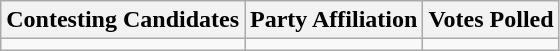<table class="wikitable sortable">
<tr>
<th>Contesting Candidates</th>
<th>Party Affiliation</th>
<th>Votes Polled</th>
</tr>
<tr>
<td></td>
<td></td>
<td></td>
</tr>
</table>
